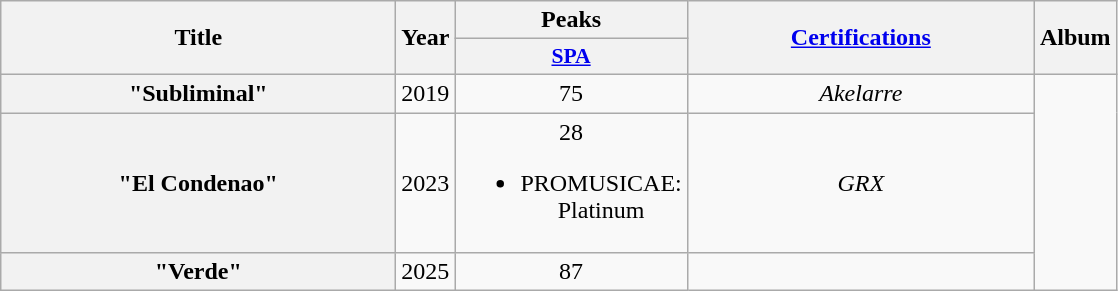<table class="wikitable plainrowheaders" style="text-align:center;">
<tr>
<th scope="col" rowspan="2" style="width:16em;">Title</th>
<th scope="col" rowspan="2">Year</th>
<th scope="col" colspan="1">Peaks</th>
<th scope="col" rowspan="2" style="width:14em;"><a href='#'>Certifications</a></th>
<th scope="col" rowspan="2">Album</th>
</tr>
<tr>
<th scope="col" style="width:3em;font-size:90%;"><a href='#'>SPA</a><br></th>
</tr>
<tr>
<th scope="row">"Subliminal"<br></th>
<td>2019</td>
<td>75</td>
<td><em>Akelarre</em></td>
</tr>
<tr>
<th scope="row">"El Condenao"<br></th>
<td>2023</td>
<td>28<br><ul><li>PROMUSICAE: Platinum</li></ul></td>
<td><em>GRX</em></td>
</tr>
<tr>
<th scope="row">"Verde"</th>
<td>2025</td>
<td>87</td>
<td></td>
</tr>
</table>
